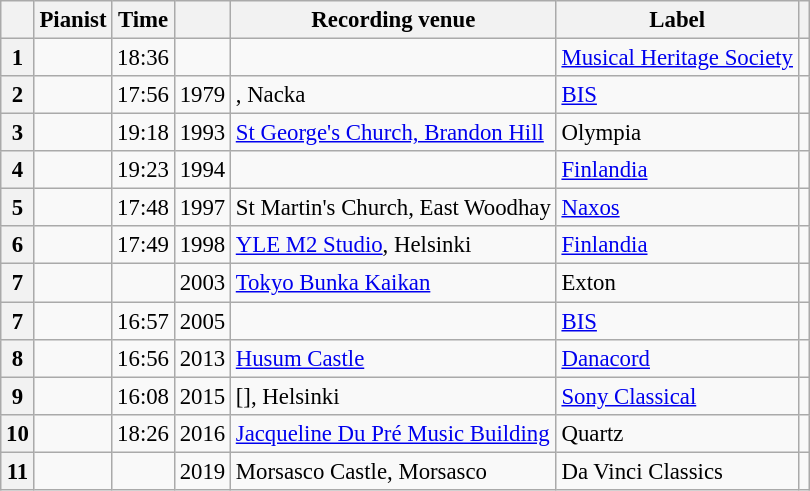<table class="wikitable" style="margin-right:0; font-size:95%">
<tr>
<th scope="col"></th>
<th scope="col">Pianist</th>
<th scope="col">Time</th>
<th scope="col"></th>
<th scope="col">Recording venue</th>
<th scope="col">Label</th>
<th scope="col"class="unsortable"></th>
</tr>
<tr>
<th scope="row">1</th>
<td></td>
<td>18:36</td>
<td></td>
<td></td>
<td><a href='#'>Musical Heritage Society</a></td>
<td></td>
</tr>
<tr>
<th scope="row">2</th>
<td></td>
<td>17:56</td>
<td>1979</td>
<td>, Nacka</td>
<td><a href='#'>BIS</a></td>
<td></td>
</tr>
<tr>
<th scope="row">3</th>
<td></td>
<td>19:18</td>
<td>1993</td>
<td><a href='#'>St George's Church, Brandon Hill</a></td>
<td>Olympia</td>
<td></td>
</tr>
<tr>
<th scope="row">4</th>
<td></td>
<td>19:23</td>
<td>1994</td>
<td></td>
<td><a href='#'>Finlandia</a></td>
<td></td>
</tr>
<tr>
<th scope="row">5</th>
<td></td>
<td>17:48</td>
<td>1997</td>
<td>St Martin's Church, East Woodhay</td>
<td><a href='#'>Naxos</a></td>
<td></td>
</tr>
<tr>
<th scope="row">6</th>
<td></td>
<td>17:49</td>
<td>1998</td>
<td><a href='#'>YLE M2 Studio</a>, Helsinki</td>
<td><a href='#'>Finlandia</a></td>
<td></td>
</tr>
<tr>
<th scope="row">7</th>
<td></td>
<td></td>
<td>2003</td>
<td><a href='#'>Tokyo Bunka Kaikan</a></td>
<td>Exton</td>
<td></td>
</tr>
<tr>
<th scope="row">7</th>
<td></td>
<td>16:57</td>
<td>2005</td>
<td></td>
<td><a href='#'>BIS</a></td>
<td></td>
</tr>
<tr>
<th scope="row">8</th>
<td></td>
<td>16:56</td>
<td>2013</td>
<td><a href='#'>Husum Castle</a></td>
<td><a href='#'>Danacord</a></td>
<td></td>
</tr>
<tr>
<th scope="row">9</th>
<td></td>
<td>16:08</td>
<td>2015</td>
<td>[], Helsinki</td>
<td><a href='#'>Sony Classical</a></td>
<td></td>
</tr>
<tr>
<th scope="row">10</th>
<td></td>
<td>18:26</td>
<td>2016</td>
<td><a href='#'>Jacqueline Du Pré Music Building</a></td>
<td>Quartz</td>
<td></td>
</tr>
<tr>
<th scope="row">11</th>
<td></td>
<td></td>
<td>2019</td>
<td>Morsasco Castle, Morsasco</td>
<td>Da Vinci Classics</td>
<td></td>
</tr>
</table>
